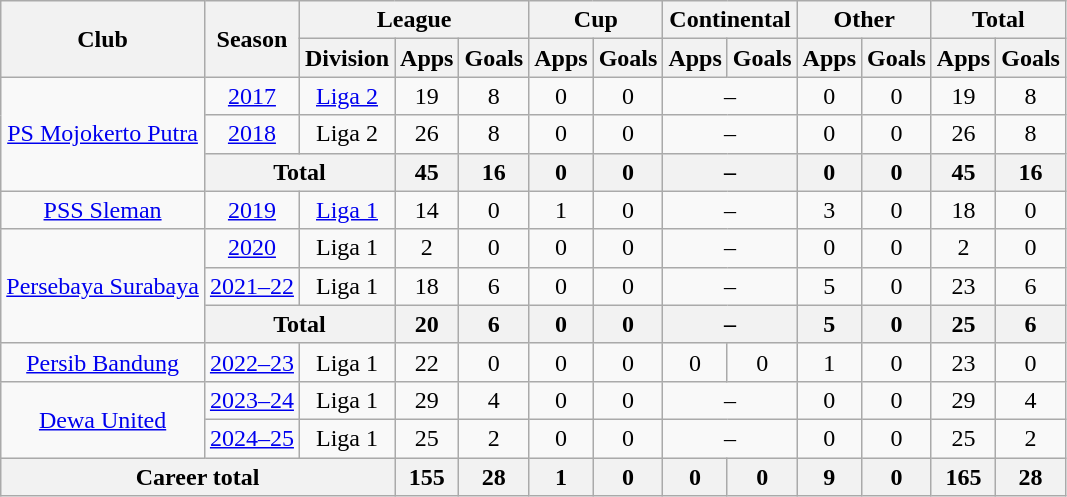<table class="wikitable" style="text-align: center">
<tr>
<th rowspan="2">Club</th>
<th rowspan="2">Season</th>
<th colspan="3">League</th>
<th colspan="2">Cup</th>
<th colspan="2">Continental</th>
<th colspan="2">Other</th>
<th colspan="2">Total</th>
</tr>
<tr>
<th>Division</th>
<th>Apps</th>
<th>Goals</th>
<th>Apps</th>
<th>Goals</th>
<th>Apps</th>
<th>Goals</th>
<th>Apps</th>
<th>Goals</th>
<th>Apps</th>
<th>Goals</th>
</tr>
<tr>
<td rowspan="3"><a href='#'>PS Mojokerto Putra</a></td>
<td><a href='#'>2017</a></td>
<td rowspan="1"><a href='#'>Liga 2</a></td>
<td>19</td>
<td>8</td>
<td>0</td>
<td>0</td>
<td colspan="2">–</td>
<td>0</td>
<td>0</td>
<td>19</td>
<td>8</td>
</tr>
<tr>
<td><a href='#'>2018</a></td>
<td rowspan="1" valign="center">Liga 2</td>
<td>26</td>
<td>8</td>
<td>0</td>
<td>0</td>
<td colspan="2">–</td>
<td>0</td>
<td>0</td>
<td>26</td>
<td>8</td>
</tr>
<tr>
<th colspan="2">Total</th>
<th>45</th>
<th>16</th>
<th>0</th>
<th>0</th>
<th colspan="2">–</th>
<th>0</th>
<th>0</th>
<th>45</th>
<th>16</th>
</tr>
<tr>
<td rowspan="1"><a href='#'>PSS Sleman</a></td>
<td><a href='#'>2019</a></td>
<td rowspan="1"><a href='#'>Liga 1</a></td>
<td>14</td>
<td>0</td>
<td>1</td>
<td>0</td>
<td colspan="2">–</td>
<td>3</td>
<td>0</td>
<td>18</td>
<td>0</td>
</tr>
<tr>
<td rowspan="3"><a href='#'>Persebaya Surabaya</a></td>
<td><a href='#'>2020</a></td>
<td rowspan="1">Liga 1</td>
<td>2</td>
<td>0</td>
<td>0</td>
<td>0</td>
<td colspan="2">–</td>
<td>0</td>
<td>0</td>
<td>2</td>
<td>0</td>
</tr>
<tr>
<td><a href='#'>2021–22</a></td>
<td rowspan="1">Liga 1</td>
<td>18</td>
<td>6</td>
<td>0</td>
<td>0</td>
<td colspan="2">–</td>
<td>5</td>
<td>0</td>
<td>23</td>
<td>6</td>
</tr>
<tr>
<th colspan=2>Total</th>
<th>20</th>
<th>6</th>
<th>0</th>
<th>0</th>
<th colspan="2">–</th>
<th>5</th>
<th>0</th>
<th>25</th>
<th>6</th>
</tr>
<tr>
<td rowspan="1"><a href='#'>Persib Bandung</a></td>
<td><a href='#'>2022–23</a></td>
<td rowspan="1">Liga 1</td>
<td>22</td>
<td>0</td>
<td>0</td>
<td>0</td>
<td>0</td>
<td>0</td>
<td>1</td>
<td>0</td>
<td>23</td>
<td>0</td>
</tr>
<tr>
<td rowspan="2"><a href='#'>Dewa United</a></td>
<td><a href='#'>2023–24</a></td>
<td>Liga 1</td>
<td>29</td>
<td>4</td>
<td>0</td>
<td>0</td>
<td colspan="2">–</td>
<td>0</td>
<td>0</td>
<td>29</td>
<td>4</td>
</tr>
<tr>
<td><a href='#'>2024–25</a></td>
<td>Liga 1</td>
<td>25</td>
<td>2</td>
<td>0</td>
<td>0</td>
<td colspan="2">–</td>
<td>0</td>
<td>0</td>
<td>25</td>
<td>2</td>
</tr>
<tr>
<th colspan=3>Career total</th>
<th>155</th>
<th>28</th>
<th>1</th>
<th>0</th>
<th>0</th>
<th>0</th>
<th>9</th>
<th>0</th>
<th>165</th>
<th>28</th>
</tr>
</table>
